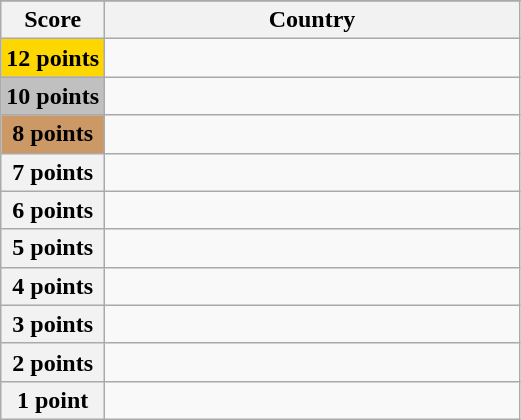<table class="wikitable">
<tr>
</tr>
<tr>
<th scope="col" width="20%">Score</th>
<th scope="col">Country</th>
</tr>
<tr>
<th scope="row" style="background:gold">12 points</th>
<td></td>
</tr>
<tr>
<th scope="row" style="background:silver">10 points</th>
<td></td>
</tr>
<tr>
<th scope="row" style="background:#CC9966">8 points</th>
<td></td>
</tr>
<tr>
<th scope="row">7 points</th>
<td></td>
</tr>
<tr>
<th scope="row">6 points</th>
<td></td>
</tr>
<tr>
<th scope="row">5 points</th>
<td></td>
</tr>
<tr>
<th scope="row">4 points</th>
<td></td>
</tr>
<tr>
<th scope="row">3 points</th>
<td></td>
</tr>
<tr>
<th scope="row">2 points</th>
<td></td>
</tr>
<tr>
<th scope="row">1 point</th>
<td></td>
</tr>
</table>
